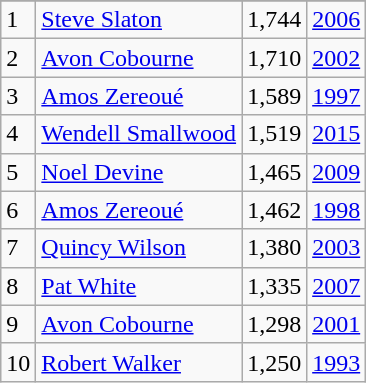<table class="wikitable">
<tr>
</tr>
<tr>
<td>1</td>
<td><a href='#'>Steve Slaton</a></td>
<td>1,744</td>
<td><a href='#'>2006</a></td>
</tr>
<tr>
<td>2</td>
<td><a href='#'>Avon Cobourne</a></td>
<td>1,710</td>
<td><a href='#'>2002</a></td>
</tr>
<tr>
<td>3</td>
<td><a href='#'>Amos Zereoué</a></td>
<td>1,589</td>
<td><a href='#'>1997</a></td>
</tr>
<tr>
<td>4</td>
<td><a href='#'>Wendell Smallwood</a></td>
<td>1,519</td>
<td><a href='#'>2015</a></td>
</tr>
<tr>
<td>5</td>
<td><a href='#'>Noel Devine</a></td>
<td>1,465</td>
<td><a href='#'>2009</a></td>
</tr>
<tr>
<td>6</td>
<td><a href='#'>Amos Zereoué</a></td>
<td>1,462</td>
<td><a href='#'>1998</a></td>
</tr>
<tr>
<td>7</td>
<td><a href='#'>Quincy Wilson</a></td>
<td>1,380</td>
<td><a href='#'>2003</a></td>
</tr>
<tr>
<td>8</td>
<td><a href='#'>Pat White</a></td>
<td>1,335</td>
<td><a href='#'>2007</a></td>
</tr>
<tr>
<td>9</td>
<td><a href='#'>Avon Cobourne</a></td>
<td>1,298</td>
<td><a href='#'>2001</a></td>
</tr>
<tr>
<td>10</td>
<td><a href='#'>Robert Walker</a></td>
<td>1,250</td>
<td><a href='#'>1993</a></td>
</tr>
</table>
